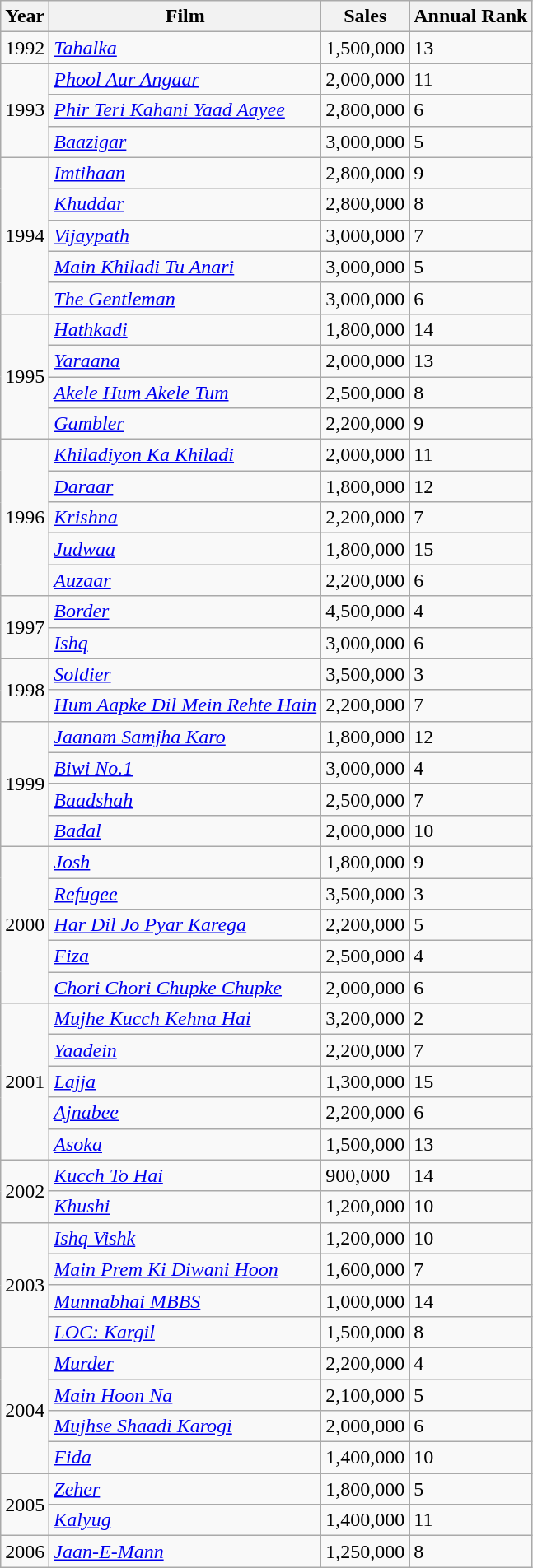<table class="wikitable sortable">
<tr>
<th>Year</th>
<th>Film</th>
<th>Sales</th>
<th>Annual Rank</th>
</tr>
<tr>
<td>1992</td>
<td><em><a href='#'>Tahalka</a></em></td>
<td>1,500,000</td>
<td>13</td>
</tr>
<tr>
<td rowspan="3">1993</td>
<td><em><a href='#'>Phool Aur Angaar</a></em></td>
<td>2,000,000</td>
<td>11</td>
</tr>
<tr>
<td><em><a href='#'>Phir Teri Kahani Yaad Aayee</a></em></td>
<td>2,800,000</td>
<td>6</td>
</tr>
<tr>
<td><em><a href='#'>Baazigar</a></em></td>
<td>3,000,000</td>
<td>5</td>
</tr>
<tr>
<td rowspan="5">1994</td>
<td><em><a href='#'>Imtihaan</a></em></td>
<td>2,800,000</td>
<td>9</td>
</tr>
<tr>
<td><em><a href='#'>Khuddar</a></em></td>
<td>2,800,000</td>
<td>8</td>
</tr>
<tr>
<td><em><a href='#'>Vijaypath</a></em></td>
<td>3,000,000</td>
<td>7</td>
</tr>
<tr>
<td><em><a href='#'>Main Khiladi Tu Anari</a></em></td>
<td>3,000,000</td>
<td>5</td>
</tr>
<tr>
<td><a href='#'><em>The Gentleman</em></a></td>
<td>3,000,000</td>
<td>6</td>
</tr>
<tr>
<td rowspan="4">1995</td>
<td><em><a href='#'>Hathkadi</a></em></td>
<td>1,800,000</td>
<td>14</td>
</tr>
<tr>
<td><em><a href='#'>Yaraana</a></em></td>
<td>2,000,000</td>
<td>13</td>
</tr>
<tr>
<td><em><a href='#'>Akele Hum Akele Tum</a></em></td>
<td>2,500,000</td>
<td>8</td>
</tr>
<tr>
<td><em><a href='#'>Gambler</a></em></td>
<td>2,200,000</td>
<td>9</td>
</tr>
<tr>
<td rowspan="5">1996</td>
<td><em><a href='#'>Khiladiyon Ka Khiladi</a></em></td>
<td>2,000,000</td>
<td>11</td>
</tr>
<tr>
<td><em><a href='#'>Daraar</a></em></td>
<td>1,800,000</td>
<td>12</td>
</tr>
<tr>
<td><a href='#'><em>Krishna</em></a></td>
<td>2,200,000</td>
<td>7</td>
</tr>
<tr>
<td><em><a href='#'>Judwaa</a></em></td>
<td>1,800,000</td>
<td>15</td>
</tr>
<tr>
<td><em><a href='#'>Auzaar</a></em></td>
<td>2,200,000</td>
<td>6</td>
</tr>
<tr>
<td rowspan="2">1997</td>
<td><a href='#'><em>Border</em></a></td>
<td>4,500,000</td>
<td>4</td>
</tr>
<tr>
<td><a href='#'><em>Ishq</em></a></td>
<td>3,000,000</td>
<td>6</td>
</tr>
<tr>
<td rowspan="2">1998</td>
<td><a href='#'><em>Soldier</em></a></td>
<td>3,500,000</td>
<td>3</td>
</tr>
<tr>
<td><em><a href='#'>Hum Aapke Dil Mein Rehte Hain</a></em></td>
<td>2,200,000</td>
<td>7</td>
</tr>
<tr>
<td rowspan="4">1999</td>
<td><em><a href='#'>Jaanam Samjha Karo</a></em></td>
<td>1,800,000</td>
<td>12</td>
</tr>
<tr>
<td><em><a href='#'>Biwi No.1</a></em></td>
<td>3,000,000</td>
<td>4</td>
</tr>
<tr>
<td><a href='#'><em>Baadshah</em></a></td>
<td>2,500,000</td>
<td>7</td>
</tr>
<tr>
<td><em><a href='#'>Badal</a></em></td>
<td>2,000,000</td>
<td>10</td>
</tr>
<tr>
<td rowspan="5">2000</td>
<td><a href='#'><em>Josh</em></a></td>
<td>1,800,000</td>
<td>9</td>
</tr>
<tr>
<td><a href='#'><em>Refugee</em></a></td>
<td>3,500,000</td>
<td>3</td>
</tr>
<tr>
<td><em><a href='#'>Har Dil Jo Pyar Karega</a></em></td>
<td>2,200,000</td>
<td>5</td>
</tr>
<tr>
<td><em><a href='#'>Fiza</a></em></td>
<td>2,500,000</td>
<td>4</td>
</tr>
<tr>
<td><em><a href='#'>Chori Chori Chupke Chupke</a></em></td>
<td>2,000,000</td>
<td>6</td>
</tr>
<tr>
<td rowspan="5">2001</td>
<td><em><a href='#'>Mujhe Kucch Kehna Hai</a></em></td>
<td>3,200,000</td>
<td>2</td>
</tr>
<tr>
<td><a href='#'><em>Yaadein</em></a></td>
<td>2,200,000</td>
<td>7</td>
</tr>
<tr>
<td><a href='#'><em>Lajja</em></a></td>
<td>1,300,000</td>
<td>15</td>
</tr>
<tr>
<td><a href='#'><em>Ajnabee</em></a></td>
<td>2,200,000</td>
<td>6</td>
</tr>
<tr>
<td><a href='#'><em>Asoka</em></a></td>
<td>1,500,000</td>
<td>13</td>
</tr>
<tr>
<td rowspan="2">2002</td>
<td><em><a href='#'>Kucch To Hai</a></em></td>
<td>900,000</td>
<td>14</td>
</tr>
<tr>
<td><a href='#'><em>Khushi</em></a></td>
<td>1,200,000</td>
<td>10</td>
</tr>
<tr>
<td rowspan="4">2003</td>
<td><em><a href='#'>Ishq Vishk</a></em></td>
<td>1,200,000</td>
<td>10</td>
</tr>
<tr>
<td><em><a href='#'>Main Prem Ki Diwani Hoon</a></em></td>
<td>1,600,000</td>
<td>7</td>
</tr>
<tr>
<td><em><a href='#'>Munnabhai MBBS</a></em></td>
<td>1,000,000</td>
<td>14</td>
</tr>
<tr>
<td><em><a href='#'>LOC: Kargil</a></em></td>
<td>1,500,000</td>
<td>8</td>
</tr>
<tr>
<td rowspan="4">2004</td>
<td><a href='#'><em>Murder</em></a></td>
<td>2,200,000</td>
<td>4</td>
</tr>
<tr>
<td><em><a href='#'>Main Hoon Na</a></em></td>
<td>2,100,000</td>
<td>5</td>
</tr>
<tr>
<td><em><a href='#'>Mujhse Shaadi Karogi</a></em></td>
<td>2,000,000</td>
<td>6</td>
</tr>
<tr>
<td><em><a href='#'>Fida</a></em></td>
<td>1,400,000</td>
<td>10</td>
</tr>
<tr>
<td rowspan="2">2005</td>
<td><em><a href='#'>Zeher</a></em></td>
<td>1,800,000</td>
<td>5</td>
</tr>
<tr>
<td><a href='#'><em>Kalyug</em></a></td>
<td>1,400,000</td>
<td>11</td>
</tr>
<tr>
<td>2006</td>
<td><em><a href='#'>Jaan-E-Mann</a></em></td>
<td>1,250,000</td>
<td>8</td>
</tr>
</table>
